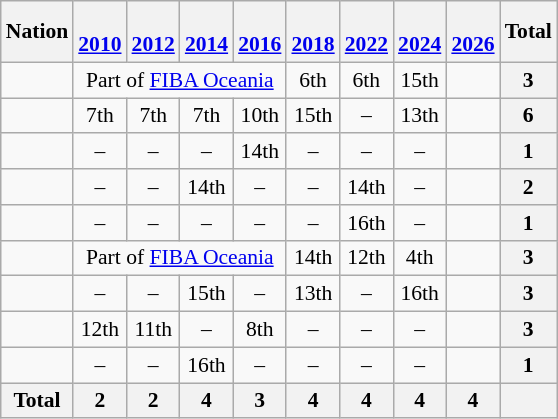<table class="wikitable" style="text-align:center; font-size:90%">
<tr>
<th>Nation</th>
<th><br><a href='#'>2010</a></th>
<th><br><a href='#'>2012</a></th>
<th><br><a href='#'>2014</a></th>
<th><br><a href='#'>2016</a></th>
<th><br><a href='#'>2018</a></th>
<th><br><a href='#'>2022</a></th>
<th><br><a href='#'>2024</a></th>
<th><br><a href='#'>2026</a></th>
<th>Total</th>
</tr>
<tr>
<td align=left></td>
<td colspan=4>Part of <a href='#'>FIBA Oceania</a></td>
<td>6th</td>
<td>6th</td>
<td>15th</td>
<td></td>
<th>3</th>
</tr>
<tr>
<td align=left></td>
<td>7th</td>
<td>7th</td>
<td>7th</td>
<td>10th</td>
<td>15th</td>
<td>–</td>
<td>13th</td>
<td></td>
<th>6</th>
</tr>
<tr>
<td align=left></td>
<td>–</td>
<td>–</td>
<td>–</td>
<td>14th</td>
<td>–</td>
<td>–</td>
<td>–</td>
<td></td>
<th>1</th>
</tr>
<tr>
<td align=left></td>
<td>–</td>
<td>–</td>
<td>14th</td>
<td>–</td>
<td>–</td>
<td>14th</td>
<td>–</td>
<td></td>
<th>2</th>
</tr>
<tr>
<td align=left></td>
<td>–</td>
<td>–</td>
<td>–</td>
<td>–</td>
<td>–</td>
<td>16th</td>
<td>–</td>
<td></td>
<th>1</th>
</tr>
<tr>
<td align=left></td>
<td colspan=4>Part of <a href='#'>FIBA Oceania</a></td>
<td>14th</td>
<td>12th</td>
<td>4th</td>
<td></td>
<th>3</th>
</tr>
<tr>
<td align=left></td>
<td>–</td>
<td>–</td>
<td>15th</td>
<td>–</td>
<td>13th</td>
<td>–</td>
<td>16th</td>
<td></td>
<th>3</th>
</tr>
<tr>
<td align=left></td>
<td>12th</td>
<td>11th</td>
<td>–</td>
<td>8th</td>
<td>–</td>
<td>–</td>
<td>–</td>
<td></td>
<th>3</th>
</tr>
<tr>
<td align=left></td>
<td>–</td>
<td>–</td>
<td>16th</td>
<td>–</td>
<td>–</td>
<td>–</td>
<td>–</td>
<td></td>
<th>1</th>
</tr>
<tr>
<th align=left>Total</th>
<th>2</th>
<th>2</th>
<th>4</th>
<th>3</th>
<th>4</th>
<th>4</th>
<th>4</th>
<th>4</th>
<th></th>
</tr>
</table>
